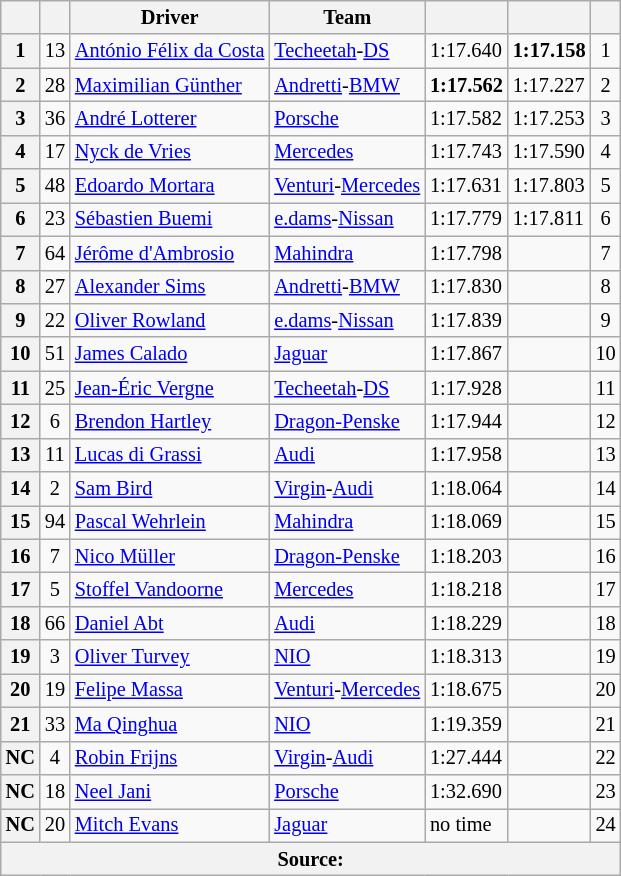<table class="wikitable sortable" style="font-size: 85%">
<tr>
<th scope="col"></th>
<th scope="col"></th>
<th scope="col">Driver</th>
<th scope="col">Team</th>
<th scope="col"></th>
<th scope="col"></th>
<th scope="col"></th>
</tr>
<tr>
<th scope="row">1</th>
<td align="center">13</td>
<td data-sort-value="COS"> <a href='#'>António Félix da Costa</a></td>
<td><a href='#'>Techeetah</a>-<a href='#'>DS</a></td>
<td>1:17.640</td>
<td><strong>1:17.158</strong></td>
<td align="center">1</td>
</tr>
<tr>
<th scope="row">2</th>
<td align="center">28</td>
<td data-sort-value="GUN"> <a href='#'>Maximilian Günther</a></td>
<td><a href='#'>Andretti</a>-<a href='#'>BMW</a></td>
<td><strong>1:17.562</strong></td>
<td>1:17.227</td>
<td align="center">2</td>
</tr>
<tr>
<th scope="row">3</th>
<td align="center">36</td>
<td data-sort-value="LOT"> <a href='#'>André Lotterer</a></td>
<td><a href='#'>Porsche</a></td>
<td>1:17.582</td>
<td>1:17.253</td>
<td align="center">3</td>
</tr>
<tr>
<th scope="row">4</th>
<td align="center">17</td>
<td data-sort-value="VRI"> <a href='#'>Nyck de Vries</a></td>
<td><a href='#'>Mercedes</a></td>
<td>1:17.743</td>
<td>1:17.590</td>
<td align="center">4</td>
</tr>
<tr>
<th scope="row">5</th>
<td align="center">48</td>
<td data-sort-value="MOR"> <a href='#'>Edoardo Mortara</a></td>
<td><a href='#'>Venturi</a>-<a href='#'>Mercedes</a></td>
<td>1:17.631</td>
<td>1:17.803</td>
<td align="center">5</td>
</tr>
<tr>
<th scope="row">6</th>
<td align="center">23</td>
<td data-sort-value="BUE"> <a href='#'>Sébastien Buemi</a></td>
<td><a href='#'>e.dams</a>-<a href='#'>Nissan</a></td>
<td>1:17.779</td>
<td>1:17.811</td>
<td align="center">6</td>
</tr>
<tr>
<th scope="row">7</th>
<td align="center">64</td>
<td data=sort-vaule="AMB"> <a href='#'>Jérôme d'Ambrosio</a></td>
<td><a href='#'>Mahindra</a></td>
<td>1:17.798</td>
<td></td>
<td align="center">7</td>
</tr>
<tr>
<th scope="row">8</th>
<td align="center">27</td>
<td data-sort-value="SIM"> <a href='#'>Alexander Sims</a></td>
<td><a href='#'>Andretti</a>-<a href='#'>BMW</a></td>
<td>1:17.830</td>
<td></td>
<td align="center">8</td>
</tr>
<tr>
<th scope="row">9</th>
<td align="center">22</td>
<td data-sort-value="ROW"> <a href='#'>Oliver Rowland</a></td>
<td><a href='#'>e.dams</a>-<a href='#'>Nissan</a></td>
<td>1:17.839</td>
<td></td>
<td align="center">9</td>
</tr>
<tr>
<th scope="row">10</th>
<td align="center">51</td>
<td data-sort-value="CAL"> <a href='#'>James Calado</a></td>
<td><a href='#'>Jaguar</a></td>
<td>1:17.867</td>
<td></td>
<td align="center">10</td>
</tr>
<tr>
<th scope="row">11</th>
<td align="center">25</td>
<td data-sort-value="VER"> <a href='#'>Jean-Éric Vergne</a></td>
<td><a href='#'>Techeetah</a>-<a href='#'>DS</a></td>
<td>1:17.928</td>
<td></td>
<td align="center">11</td>
</tr>
<tr>
<th scope="row">12</th>
<td align="center">6</td>
<td data-sort-value="HAR"> <a href='#'>Brendon Hartley</a></td>
<td><a href='#'>Dragon-Penske</a></td>
<td>1:17.944</td>
<td></td>
<td align="center">12</td>
</tr>
<tr>
<th scope="row">13</th>
<td align="center">11</td>
<td data-sort-value="GRA"> <a href='#'>Lucas di Grassi</a></td>
<td><a href='#'>Audi</a></td>
<td>1:17.958</td>
<td></td>
<td align="center">13</td>
</tr>
<tr>
<th scope="row">14</th>
<td align="center">2</td>
<td data-sort-value="BIR"> <a href='#'>Sam Bird</a></td>
<td><a href='#'>Virgin</a>-<a href='#'>Audi</a></td>
<td>1:18.064</td>
<td></td>
<td align="center">14</td>
</tr>
<tr>
<th scope="row">15</th>
<td align="center">94</td>
<td data-sort-value="WEH"> <a href='#'>Pascal Wehrlein</a></td>
<td><a href='#'>Mahindra</a></td>
<td>1:18.069</td>
<td></td>
<td align="center">15</td>
</tr>
<tr>
<th scope="row">16</th>
<td align="center">7</td>
<td data-sort-value="MUL"> <a href='#'>Nico Müller</a></td>
<td><a href='#'>Dragon-Penske</a></td>
<td>1:18.203</td>
<td></td>
<td align="center">16</td>
</tr>
<tr>
<th scope="row">17</th>
<td align="center">5</td>
<td data-sort-value="VAN"> <a href='#'>Stoffel Vandoorne</a></td>
<td><a href='#'>Mercedes</a></td>
<td>1:18.218</td>
<td></td>
<td align="center">17</td>
</tr>
<tr>
<th scope="row">18</th>
<td align="center">66</td>
<td data-sort-value="ABT"> <a href='#'>Daniel Abt</a></td>
<td><a href='#'>Audi</a></td>
<td>1:18.229</td>
<td></td>
<td align="center">18</td>
</tr>
<tr>
<th scope="row">19</th>
<td align="center">3</td>
<td data-sort-value="TUR"> <a href='#'>Oliver Turvey</a></td>
<td><a href='#'>NIO</a></td>
<td>1:18.313</td>
<td></td>
<td align="center">19</td>
</tr>
<tr>
<th scope="row">20</th>
<td align="center">19</td>
<td data-sort-value="MAS"> <a href='#'>Felipe Massa</a></td>
<td><a href='#'>Venturi</a>-<a href='#'>Mercedes</a></td>
<td>1:18.675</td>
<td></td>
<td align="center">20</td>
</tr>
<tr>
<th scope="row">21</th>
<td align="center">33</td>
<td data-sort-value="QIN"> <a href='#'>Ma Qinghua</a></td>
<td><a href='#'>NIO</a></td>
<td>1:19.359</td>
<td></td>
<td align="center">21</td>
</tr>
<tr>
<th scope="row" data-sort-value="22">NC</th>
<td align="center">4</td>
<td data-sort-value="FRI"> <a href='#'>Robin Frijns</a></td>
<td><a href='#'>Virgin</a>-<a href='#'>Audi</a></td>
<td>1:27.444</td>
<td></td>
<td align="center">22</td>
</tr>
<tr>
<th scope="row" data-sort-value="23">NC</th>
<td align="center">18</td>
<td data-sort-value="JAN"> <a href='#'>Neel Jani</a></td>
<td><a href='#'>Porsche</a></td>
<td>1:32.690</td>
<td></td>
<td align="center">23</td>
</tr>
<tr>
<th scope="row" data-sort-value="24">NC</th>
<td align="center">20</td>
<td data-sort-value="EVA"> <a href='#'>Mitch Evans</a></td>
<td><a href='#'>Jaguar</a></td>
<td>no time</td>
<td></td>
<td align="center">24</td>
</tr>
<tr>
<th colspan="7">Source:</th>
</tr>
</table>
